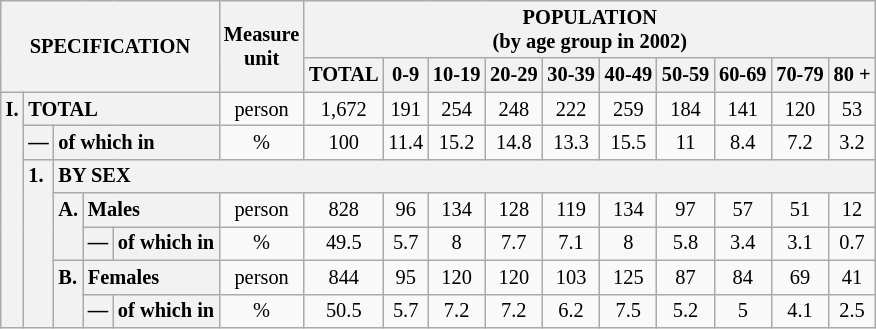<table class="wikitable" style="font-size:85%; text-align:center">
<tr>
<th rowspan="2" colspan="5">SPECIFICATION</th>
<th rowspan="2">Measure<br> unit</th>
<th colspan="10" rowspan="1">POPULATION<br> (by age group in 2002)</th>
</tr>
<tr>
<th>TOTAL</th>
<th>0-9</th>
<th>10-19</th>
<th>20-29</th>
<th>30-39</th>
<th>40-49</th>
<th>50-59</th>
<th>60-69</th>
<th>70-79</th>
<th>80 +</th>
</tr>
<tr>
<th style="text-align:left" valign="top" rowspan="7">I.</th>
<th style="text-align:left" colspan="4">TOTAL</th>
<td>person</td>
<td>1,672</td>
<td>191</td>
<td>254</td>
<td>248</td>
<td>222</td>
<td>259</td>
<td>184</td>
<td>141</td>
<td>120</td>
<td>53</td>
</tr>
<tr>
<th style="text-align:left" valign="top">—</th>
<th style="text-align:left" colspan="3">of which in</th>
<td>%</td>
<td>100</td>
<td>11.4</td>
<td>15.2</td>
<td>14.8</td>
<td>13.3</td>
<td>15.5</td>
<td>11</td>
<td>8.4</td>
<td>7.2</td>
<td>3.2</td>
</tr>
<tr>
<th style="text-align:left" valign="top" rowspan="5">1.</th>
<th style="text-align:left" colspan="14">BY SEX</th>
</tr>
<tr>
<th style="text-align:left" valign="top" rowspan="2">A.</th>
<th style="text-align:left" colspan="2">Males</th>
<td>person</td>
<td>828</td>
<td>96</td>
<td>134</td>
<td>128</td>
<td>119</td>
<td>134</td>
<td>97</td>
<td>57</td>
<td>51</td>
<td>12</td>
</tr>
<tr>
<th style="text-align:left" valign="top">—</th>
<th style="text-align:left" colspan="1">of which in</th>
<td>%</td>
<td>49.5</td>
<td>5.7</td>
<td>8</td>
<td>7.7</td>
<td>7.1</td>
<td>8</td>
<td>5.8</td>
<td>3.4</td>
<td>3.1</td>
<td>0.7</td>
</tr>
<tr>
<th style="text-align:left" valign="top" rowspan="2">B.</th>
<th style="text-align:left" colspan="2">Females</th>
<td>person</td>
<td>844</td>
<td>95</td>
<td>120</td>
<td>120</td>
<td>103</td>
<td>125</td>
<td>87</td>
<td>84</td>
<td>69</td>
<td>41</td>
</tr>
<tr>
<th style="text-align:left" valign="top">—</th>
<th style="text-align:left" colspan="1">of which in</th>
<td>%</td>
<td>50.5</td>
<td>5.7</td>
<td>7.2</td>
<td>7.2</td>
<td>6.2</td>
<td>7.5</td>
<td>5.2</td>
<td>5</td>
<td>4.1</td>
<td>2.5</td>
</tr>
</table>
